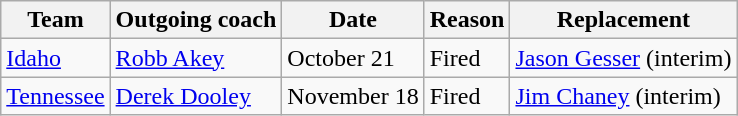<table class="wikitable">
<tr>
<th>Team</th>
<th>Outgoing coach</th>
<th>Date</th>
<th>Reason</th>
<th>Replacement</th>
</tr>
<tr>
<td><a href='#'>Idaho</a></td>
<td><a href='#'>Robb Akey</a></td>
<td>October 21</td>
<td>Fired</td>
<td><a href='#'>Jason Gesser</a> (interim)</td>
</tr>
<tr>
<td><a href='#'>Tennessee</a></td>
<td><a href='#'>Derek Dooley</a></td>
<td>November 18</td>
<td>Fired</td>
<td><a href='#'>Jim Chaney</a> (interim)</td>
</tr>
</table>
